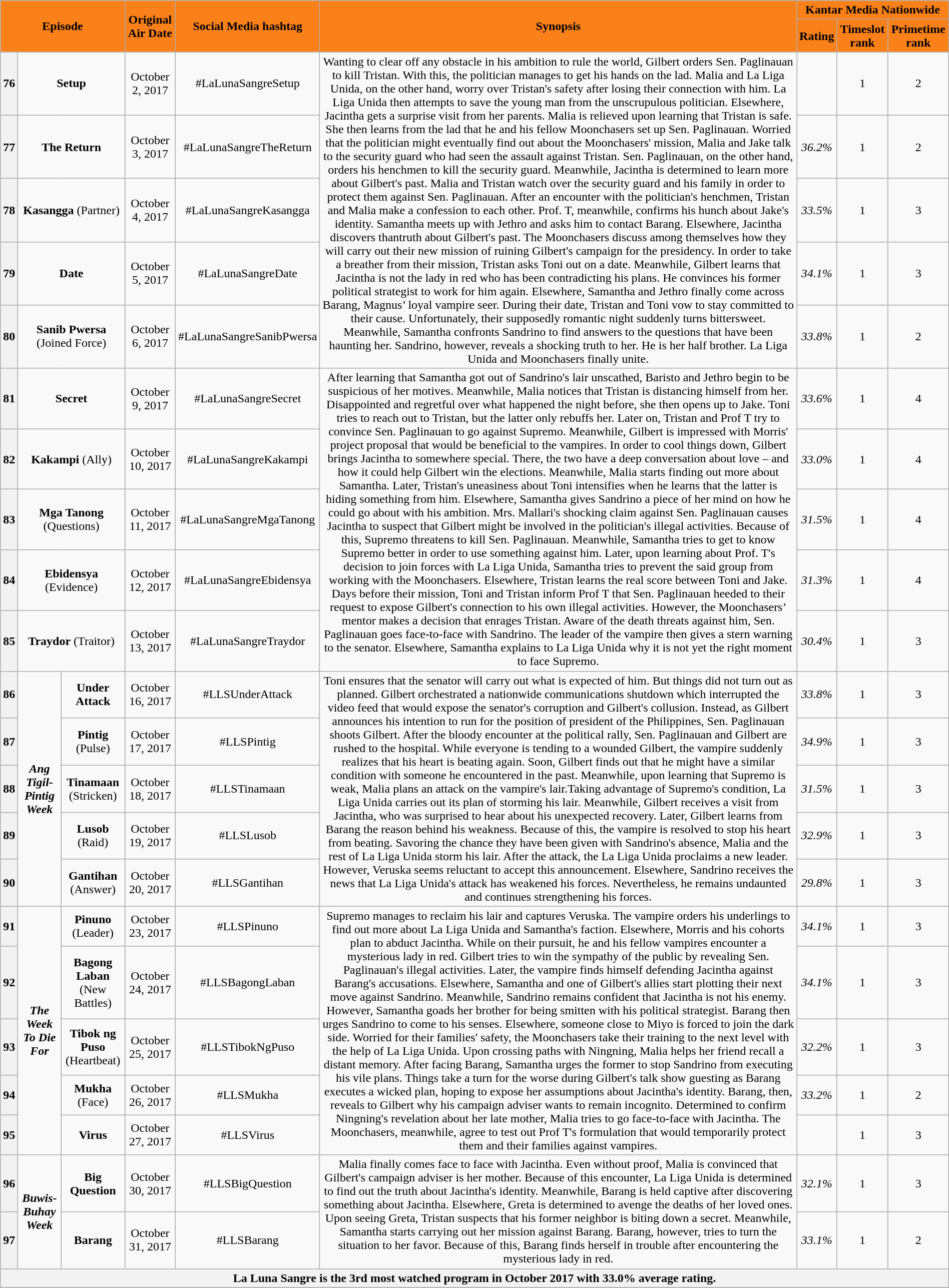<table class="wikitable" style="text-align:center; font-size:100%; line-height:18px;"  width="100%">
<tr>
<th style="background-color:#FA8119; color:#000000;" colspan="3" rowspan="2">Episode</th>
<th style="background-color:#FA8119; color:#000000;" rowspan="2">Original Air Date</th>
<th style="background-color:#FA8119; color:#000000;" rowspan="2">Social Media hashtag</th>
<th style="background-color:#FA8119; color:#000000;" rowspan="2">Synopsis</th>
<th style="background-color:#FA8119; color:#000000;" colspan="3">Kantar Media Nationwide</th>
</tr>
<tr>
<th style="background-color:#FA8119; color:#000000;">Rating</th>
<th style="background-color:#FA8119; color:#000000;">Timeslot rank</th>
<th style="background-color:#FA8119; color:#000000;">Primetime rank</th>
</tr>
<tr>
<th>76</th>
<td colspan="2"><strong>Setup</strong></td>
<td>October 2, 2017</td>
<td>#LaLunaSangreSetup</td>
<td rowspan="5">Wanting to clear off any obstacle in his ambition to rule the world, Gilbert orders Sen. Paglinauan to kill Tristan. With this, the politician manages to get his hands on the lad. Malia and La Liga Unida, on the other hand, worry over Tristan's safety after losing their connection with him. La Liga Unida then attempts to save the young man from the unscrupulous politician. Elsewhere, Jacintha gets a surprise visit from her parents. Malia is relieved upon learning that Tristan is safe. She then learns from the lad that he and his fellow Moonchasers set up Sen. Paglinauan. Worried that the politician might eventually find out about the Moonchasers' mission, Malia and Jake talk to the security guard who had seen the assault against Tristan. Sen. Paglinauan, on the other hand, orders his henchmen to kill the security guard. Meanwhile, Jacintha is determined to learn more about Gilbert's past. Malia and Tristan watch over the security guard and his family in order to protect them against Sen. Paglinauan. After an encounter with the politician's henchmen, Tristan and Malia make a confession to each other. Prof. T, meanwhile, confirms his hunch about Jake's identity. Samantha meets up with Jethro and asks him to contact Barang. Elsewhere, Jacintha discovers thantruth about Gilbert's past. The Moonchasers discuss among themselves how they will carry out their new mission of ruining Gilbert's campaign for the presidency. In order to take a breather from their mission, Tristan asks Toni out on a date. Meanwhile, Gilbert learns that Jacintha is not the lady in red who has been contradicting his plans. He convinces his former political strategist to work for him again. Elsewhere, Samantha and Jethro finally come across Barang, Magnus’ loyal vampire seer. During their date, Tristan and Toni vow to stay committed to their cause. Unfortunately, their supposedly romantic night suddenly turns bittersweet. Meanwhile, Samantha confronts Sandrino to find answers to the questions that have been haunting her. Sandrino, however, reveals a shocking truth to her. He is her half brother. La Liga Unida and Moonchasers finally unite.</td>
<td></td>
<td>1</td>
<td>2</td>
</tr>
<tr>
<th>77</th>
<td colspan="2"><strong>The Return</strong></td>
<td>October 3, 2017</td>
<td>#LaLunaSangreTheReturn</td>
<td><em>36.2%</em></td>
<td>1</td>
<td>2</td>
</tr>
<tr>
<th>78</th>
<td colspan="2"><strong>Kasangga</strong> (Partner)</td>
<td>October 4, 2017</td>
<td>#LaLunaSangreKasangga</td>
<td><em>33.5%</em></td>
<td>1</td>
<td>3</td>
</tr>
<tr>
<th>79</th>
<td colspan="2"><strong>Date</strong></td>
<td>October 5, 2017</td>
<td>#LaLunaSangreDate</td>
<td><em>34.1%</em></td>
<td>1</td>
<td>3</td>
</tr>
<tr>
<th>80</th>
<td colspan="2"><strong>Sanib Pwersa</strong> (Joined Force)</td>
<td>October 6, 2017</td>
<td>#LaLunaSangreSanibPwersa</td>
<td><em>33.8%</em></td>
<td>1</td>
<td>2</td>
</tr>
<tr>
<th>81</th>
<td colspan="2"><strong>Secret</strong></td>
<td>October 9, 2017</td>
<td>#LaLunaSangreSecret</td>
<td rowspan="5">After learning that Samantha got out of Sandrino's lair unscathed, Baristo and Jethro begin to be suspicious of her motives. Meanwhile, Malia notices that Tristan is distancing himself from her. Disappointed and regretful over what happened the night before, she then opens up to Jake. Toni tries to reach out to Tristan, but the latter only rebuffs her. Later on, Tristan and Prof T try to convince Sen. Paglinauan to go against Supremo. Meanwhile, Gilbert is impressed with Morris' project proposal that would be beneficial to the vampires. In order to cool things down, Gilbert brings Jacintha to somewhere special. There, the two have a deep conversation about love – and how it could help Gilbert win the elections. Meanwhile, Malia starts finding out more about Samantha. Later, Tristan's uneasiness about Toni intensifies when he learns that the latter is hiding something from him. Elsewhere, Samantha gives Sandrino a piece of her mind on how he could go about with his ambition. Mrs. Mallari's shocking claim against Sen. Paglinauan causes Jacintha to suspect that Gilbert might be involved in the politician's illegal activities. Because of this, Supremo threatens to kill Sen. Paglinauan. Meanwhile, Samantha tries to get to know Supremo better in order to use something against him. Later, upon learning about Prof. T's decision to join forces with La Liga Unida, Samantha tries to prevent the said group from working with the Moonchasers. Elsewhere, Tristan learns the real score between Toni and Jake. Days before their mission, Toni and Tristan inform Prof T that Sen. Paglinauan heeded to their request to expose Gilbert's connection to his own illegal activities. However, the Moonchasers’ mentor makes a decision that enrages Tristan. Aware of the death threats against him, Sen. Paglinauan goes face-to-face with Sandrino. The leader of the vampire then gives a stern warning to the senator. Elsewhere, Samantha explains to La Liga Unida why it is not yet the right moment to face Supremo.</td>
<td><em>33.6%</em></td>
<td>1</td>
<td>4</td>
</tr>
<tr>
<th>82</th>
<td colspan="2"><strong>Kakampi</strong> (Ally)</td>
<td>October 10, 2017</td>
<td>#LaLunaSangreKakampi</td>
<td><em>33.0%</em></td>
<td>1</td>
<td>4</td>
</tr>
<tr>
<th>83</th>
<td colspan="2"><strong>Mga Tanong</strong> (Questions)</td>
<td>October 11, 2017</td>
<td>#LaLunaSangreMgaTanong</td>
<td><em>31.5%</em></td>
<td>1</td>
<td>4</td>
</tr>
<tr>
<th>84</th>
<td colspan="2"><strong>Ebidensya</strong> (Evidence)</td>
<td>October 12, 2017</td>
<td>#LaLunaSangreEbidensya</td>
<td><em>31.3%</em></td>
<td>1</td>
<td>4</td>
</tr>
<tr>
<th>85</th>
<td colspan="2"><strong>Traydor</strong> (Traitor)</td>
<td>October 13, 2017</td>
<td>#LaLunaSangreTraydor</td>
<td><em>30.4%</em></td>
<td>1</td>
<td>3</td>
</tr>
<tr>
<th>86</th>
<td rowspan="5"><strong><em>Ang Tigil-Pintig Week</em></strong></td>
<td><strong>Under Attack</strong></td>
<td>October 16, 2017</td>
<td>#LLSUnderAttack</td>
<td rowspan="5">Toni ensures that the senator will carry out what is expected of him. But things did not turn out as planned. Gilbert orchestrated a nationwide communications shutdown which interrupted the video feed that would expose the senator's corruption and Gilbert's collusion. Instead, as Gilbert announces his intention to run for the position of president of the Philippines, Sen. Paglinauan shoots Gilbert. After the bloody encounter at the political rally, Sen. Paglinauan and Gilbert are rushed to the hospital. While everyone is tending to a wounded Gilbert, the vampire suddenly realizes that his heart is beating again. Soon, Gilbert finds out that he might have a similar condition with someone he encountered in the past. Meanwhile, upon learning that Supremo is weak, Malia plans an attack on the vampire's lair.Taking advantage of Supremo's condition, La Liga Unida carries out its plan of storming his lair. Meanwhile, Gilbert receives a visit from Jacintha, who was surprised to hear about his unexpected recovery. Later, Gilbert learns from Barang the reason behind his weakness. Because of this, the vampire is resolved to stop his heart from beating. Savoring the chance they have been given with Sandrino's absence, Malia and the rest of La Liga Unida storm his lair. After the attack, the La Liga Unida proclaims a new leader. However, Veruska seems reluctant to accept this announcement. Elsewhere, Sandrino receives the news that La Liga Unida's attack has weakened his forces. Nevertheless, he remains undaunted and continues strengthening his forces.</td>
<td><em>33.8%</em></td>
<td>1</td>
<td>3</td>
</tr>
<tr>
<th>87</th>
<td><strong>Pintig</strong> (Pulse)</td>
<td>October 17, 2017</td>
<td>#LLSPintig</td>
<td><em>34.9%</em></td>
<td>1</td>
<td>3</td>
</tr>
<tr>
<th>88</th>
<td><strong>Tinamaan</strong> (Stricken)</td>
<td>October 18, 2017</td>
<td>#LLSTinamaan</td>
<td><em>31.5%</em></td>
<td>1</td>
<td>3</td>
</tr>
<tr>
<th>89</th>
<td><strong>Lusob</strong> (Raid)</td>
<td>October 19, 2017</td>
<td>#LLSLusob</td>
<td><em>32.9%</em></td>
<td>1</td>
<td>3</td>
</tr>
<tr>
<th>90</th>
<td><strong>Gantihan</strong> (Answer)</td>
<td>October 20, 2017</td>
<td>#LLSGantihan</td>
<td><em>29.8%</em></td>
<td>1</td>
<td>3</td>
</tr>
<tr>
<th>91</th>
<td rowspan="5"><strong><em>The Week To Die For</em></strong></td>
<td><strong>Pinuno</strong> (Leader)</td>
<td>October 23, 2017</td>
<td>#LLSPinuno</td>
<td rowspan="5">Supremo manages to reclaim his lair and captures Veruska. The vampire orders his underlings to find out more about La Liga Unida and Samantha's faction. Elsewhere, Morris and his cohorts plan to abduct Jacintha. While on their pursuit, he and his fellow vampires encounter a mysterious lady in red. Gilbert tries to win the sympathy of the public by revealing Sen. Paglinauan's illegal activities. Later, the vampire finds himself defending Jacintha against Barang's accusations. Elsewhere, Samantha and one of Gilbert's allies start plotting their next move against Sandrino. Meanwhile, Sandrino remains confident that Jacintha is not his enemy. However, Samantha goads her brother for being smitten with his political strategist. Barang then urges Sandrino to come to his senses. Elsewhere, someone close to Miyo is forced to join the dark side. Worried for their families' safety, the Moonchasers take their training to the next level with the help of La Liga Unida. Upon crossing paths with Ningning, Malia helps her friend recall a distant memory. After facing Barang, Samantha urges the former to stop Sandrino from executing his vile plans. Things take a turn for the worse during Gilbert's talk show guesting as Barang executes a wicked plan, hoping to expose her assumptions about Jacintha's identity. Barang, then, reveals to Gilbert why his campaign adviser wants to remain incognito. Determined to confirm Ningning's revelation about her late mother, Malia tries to go face-to-face with Jacintha. The Moonchasers, meanwhile, agree to test out Prof T's formulation that would temporarily protect them and their families against vampires.</td>
<td><em>34.1%</em></td>
<td>1</td>
<td>3</td>
</tr>
<tr>
<th>92</th>
<td><strong>Bagong Laban</strong> (New Battles)</td>
<td>October 24, 2017</td>
<td>#LLSBagongLaban</td>
<td><em>34.1%</em></td>
<td>1</td>
<td>3</td>
</tr>
<tr>
<th>93</th>
<td><strong>Tibok ng Puso</strong> (Heartbeat)</td>
<td>October 25, 2017</td>
<td>#LLSTibokNgPuso</td>
<td><em>32.2%</em></td>
<td>1</td>
<td>3</td>
</tr>
<tr>
<th>94</th>
<td><strong>Mukha</strong> (Face)</td>
<td>October 26, 2017</td>
<td>#LLSMukha</td>
<td><em>33.2%</em></td>
<td>1</td>
<td>2</td>
</tr>
<tr>
<th>95</th>
<td><strong>Virus</strong></td>
<td>October 27, 2017</td>
<td>#LLSVirus</td>
<td></td>
<td>1</td>
<td>3</td>
</tr>
<tr>
<th>96</th>
<td rowspan="2"><strong><em>Buwis-Buhay Week</em></strong></td>
<td><strong>Big Question</strong></td>
<td>October 30, 2017</td>
<td>#LLSBigQuestion</td>
<td rowspan="2">Malia finally comes face to face with Jacintha. Even without proof, Malia is convinced that Gilbert's campaign adviser is her mother. Because of this encounter, La Liga Unida is determined to find out the truth about Jacintha's identity. Meanwhile, Barang is held captive after discovering something about Jacintha. Elsewhere, Greta is determined to avenge the deaths of her loved ones. Upon seeing Greta, Tristan suspects that his former neighbor is biting down a secret. Meanwhile, Samantha starts carrying out her mission against Barang. Barang, however, tries to turn the situation to her favor. Because of this, Barang finds herself in trouble after encountering the mysterious lady in red.</td>
<td><em>32.1%</em></td>
<td>1</td>
<td>3</td>
</tr>
<tr>
<th>97</th>
<td><strong>Barang</strong></td>
<td>October 31, 2017</td>
<td>#LLSBarang</td>
<td><em>33.1%</em></td>
<td>1</td>
<td>2</td>
</tr>
<tr>
<th colspan = "9" style="text-align: center; border-: 3px solid #ffba31;">La Luna Sangre is the 3rd most watched program in October 2017 with 33.0% average rating.</th>
</tr>
<tr>
</tr>
</table>
